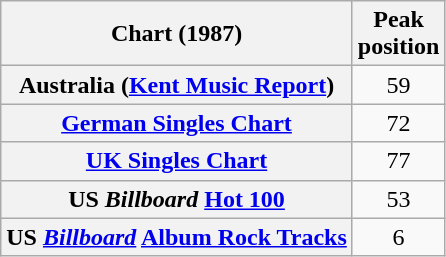<table class="wikitable sortable plainrowheaders" style="text-align:center;">
<tr>
<th>Chart (1987)</th>
<th>Peak<br>position</th>
</tr>
<tr>
<th scope="row">Australia (<a href='#'>Kent Music Report</a>)</th>
<td style="text-align:center;">59</td>
</tr>
<tr>
<th scope="row"><a href='#'>German Singles Chart</a></th>
<td style="text-align:center;">72</td>
</tr>
<tr>
<th scope="row"><a href='#'>UK Singles Chart</a></th>
<td style="text-align:center;">77</td>
</tr>
<tr>
<th scope="row">US <em>Billboard</em> <a href='#'>Hot 100</a></th>
<td style="text-align:center;">53</td>
</tr>
<tr>
<th scope="row">US <em><a href='#'>Billboard</a></em> <a href='#'>Album Rock Tracks</a></th>
<td style="text-align:center;">6</td>
</tr>
</table>
